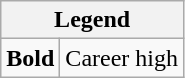<table class="wikitable mw-collapsible mw-collapsed">
<tr>
<th colspan="2">Legend</th>
</tr>
<tr>
<td><strong>Bold</strong></td>
<td>Career high</td>
</tr>
</table>
